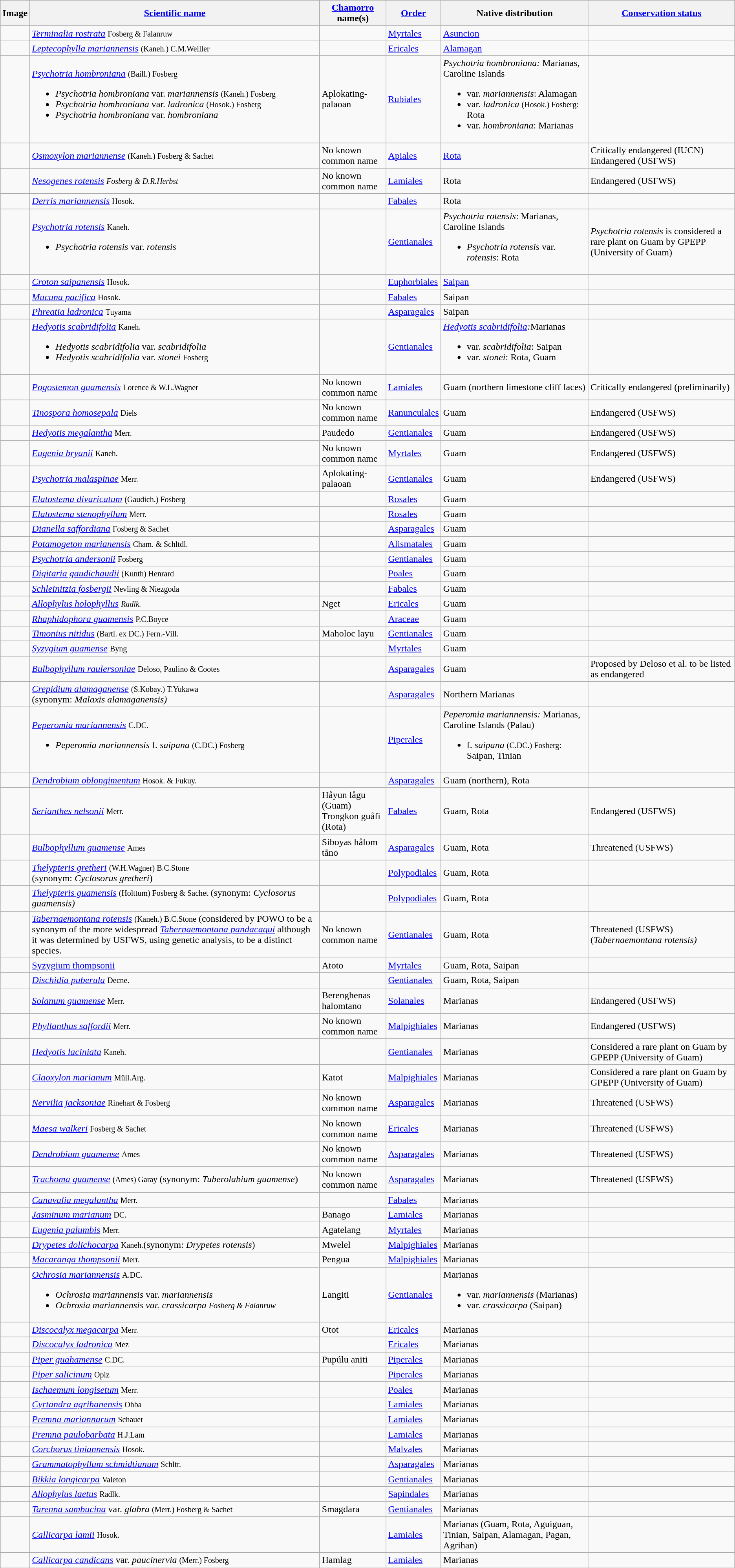<table class="wikitable sortable">
<tr>
<th>Image</th>
<th><a href='#'>Scientific name</a></th>
<th><a href='#'>Chamorro</a> name(s)</th>
<th><a href='#'>Order</a></th>
<th>Native distribution</th>
<th><a href='#'>Conservation status</a></th>
</tr>
<tr>
<td></td>
<td><em><a href='#'>Terminalia rostrata</a></em> <small>Fosberg & Falanruw</small></td>
<td></td>
<td><a href='#'>Myrtales</a></td>
<td><a href='#'>Asuncion</a></td>
<td></td>
</tr>
<tr>
<td></td>
<td><em><a href='#'>Leptecophylla mariannensis</a></em> <small>(Kaneh.) C.M.Weiller</small></td>
<td></td>
<td><a href='#'>Ericales</a></td>
<td><a href='#'>Alamagan</a></td>
<td></td>
</tr>
<tr>
<td></td>
<td><em><a href='#'>Psychotria hombroniana</a></em> <small>(Baill.) Fosberg</small><br><ul><li><em>Psychotria hombroniana</em> var. <em>mariannensis</em> <small>(Kaneh.) Fosberg</small></li><li><em>Psychotria hombroniana</em> var. <em>ladronica</em> <small>(Hosok.) Fosberg</small></li><li><em>Psychotria hombroniana</em> var. <em>hombroniana</em></li></ul></td>
<td>Aplokating-palaoan</td>
<td><a href='#'>Rubiales</a></td>
<td><em>Psychotria hombroniana:</em> Marianas, Caroline Islands<br><ul><li>var. <em>mariannensis</em>: Alamagan</li><li>var. <em>ladronica</em> <small>(Hosok.) Fosberg:</small> Rota</li><li>var. <em>hombroniana</em>: Marianas</li></ul></td>
<td></td>
</tr>
<tr>
<td></td>
<td><em><a href='#'>Osmoxylon mariannense</a></em> <small>(Kaneh.) Fosberg & Sachet</small></td>
<td>No known common name</td>
<td><a href='#'>Apiales</a></td>
<td><a href='#'>Rota</a></td>
<td>Critically endangered (IUCN) Endangered (USFWS)</td>
</tr>
<tr>
<td></td>
<td><em><a href='#'>Nesogenes rotensis</a> <small>Fosberg & D.R.Herbst</small></em></td>
<td>No known common name</td>
<td><a href='#'>Lamiales</a></td>
<td>Rota</td>
<td>Endangered (USFWS)</td>
</tr>
<tr>
<td></td>
<td><em><a href='#'>Derris mariannensis</a></em> <small>Hosok.</small></td>
<td></td>
<td><a href='#'>Fabales</a></td>
<td>Rota</td>
<td></td>
</tr>
<tr>
<td></td>
<td><em><a href='#'>Psychotria rotensis</a></em> <small>Kaneh.</small><br><ul><li><em>Psychotria rotensis</em> var. <em>rotensis</em></li></ul></td>
<td></td>
<td><a href='#'>Gentianales</a></td>
<td><em>Psychotria rotensis</em>: Marianas, Caroline Islands<br><ul><li><em>Psychotria rotensis</em> var. <em>rotensis</em>: Rota</li></ul></td>
<td><em>Psychotria rotensis</em> is considered a rare plant on Guam by GPEPP (University of Guam)</td>
</tr>
<tr>
<td></td>
<td><em><a href='#'>Croton saipanensis</a></em> <small>Hosok.</small></td>
<td></td>
<td><a href='#'>Euphorbiales</a></td>
<td><a href='#'>Saipan</a></td>
<td></td>
</tr>
<tr>
<td></td>
<td><em><a href='#'>Mucuna pacifica</a></em> <small>Hosok.</small></td>
<td></td>
<td><a href='#'>Fabales</a></td>
<td>Saipan</td>
<td></td>
</tr>
<tr>
<td></td>
<td><em><a href='#'>Phreatia ladronica</a></em> <small>Tuyama</small></td>
<td></td>
<td><a href='#'>Asparagales</a></td>
<td>Saipan</td>
<td></td>
</tr>
<tr>
<td></td>
<td><em><a href='#'>Hedyotis scabridifolia</a></em> <small>Kaneh.</small><br><ul><li><em>Hedyotis scabridifolia</em> var. <em>scabridifolia</em></li><li><em>Hedyotis scabridifolia</em> var. <em>stonei</em> <small>Fosberg</small></li></ul></td>
<td></td>
<td><a href='#'>Gentianales</a></td>
<td><em><a href='#'>Hedyotis scabridifolia</a>:</em>Marianas<br><ul><li>var. <em>scabridifolia</em>: Saipan</li><li>var. <em>stonei</em>: Rota, Guam</li></ul></td>
<td></td>
</tr>
<tr>
<td></td>
<td><em><a href='#'>Pogostemon guamensis</a></em> <small>Lorence & W.L.Wagner</small></td>
<td>No known common name</td>
<td><a href='#'>Lamiales</a></td>
<td>Guam (northern limestone cliff faces)</td>
<td>Critically endangered (preliminarily)</td>
</tr>
<tr>
<td></td>
<td><em><a href='#'>Tinospora homosepala</a></em> <small>Diels</small></td>
<td>No known common name</td>
<td><a href='#'>Ranunculales</a></td>
<td>Guam</td>
<td>Endangered (USFWS)</td>
</tr>
<tr>
<td></td>
<td><em><a href='#'>Hedyotis megalantha</a></em> <small>Merr.</small></td>
<td>Paudedo</td>
<td><a href='#'>Gentianales</a></td>
<td>Guam</td>
<td>Endangered (USFWS)</td>
</tr>
<tr>
<td></td>
<td><em><a href='#'>Eugenia bryanii</a></em> <small>Kaneh.</small></td>
<td>No known common name</td>
<td><a href='#'>Myrtales</a></td>
<td>Guam</td>
<td>Endangered (USFWS)</td>
</tr>
<tr>
<td></td>
<td><em><a href='#'>Psychotria malaspinae</a></em> <small>Merr.</small></td>
<td>Aplokating-palaoan</td>
<td><a href='#'>Gentianales</a></td>
<td>Guam</td>
<td>Endangered (USFWS)</td>
</tr>
<tr>
<td></td>
<td><em><a href='#'>Elatostema divaricatum</a></em> <small>(Gaudich.) Fosberg</small></td>
<td></td>
<td><a href='#'>Rosales</a></td>
<td>Guam</td>
<td></td>
</tr>
<tr>
<td></td>
<td><em><a href='#'>Elatostema stenophyllum</a></em> <small>Merr.</small></td>
<td></td>
<td><a href='#'>Rosales</a></td>
<td>Guam</td>
<td></td>
</tr>
<tr>
<td></td>
<td><em><a href='#'>Dianella saffordiana</a></em> <small>Fosberg & Sachet</small></td>
<td></td>
<td><a href='#'>Asparagales</a></td>
<td>Guam</td>
<td></td>
</tr>
<tr>
<td></td>
<td><em><a href='#'>Potamogeton marianensis</a></em> <small>Cham. & Schltdl.</small></td>
<td></td>
<td><a href='#'>Alismatales</a></td>
<td>Guam</td>
<td></td>
</tr>
<tr>
<td></td>
<td><em><a href='#'>Psychotria andersonii</a></em> <small>Fosberg</small></td>
<td></td>
<td><a href='#'>Gentianales</a></td>
<td>Guam</td>
<td></td>
</tr>
<tr>
<td></td>
<td><em><a href='#'>Digitaria gaudichaudii</a></em> <small>(Kunth) Henrard</small></td>
<td></td>
<td><a href='#'>Poales</a></td>
<td>Guam</td>
<td></td>
</tr>
<tr>
<td></td>
<td><em><a href='#'>Schleinitzia fosbergii</a></em> <small>Nevling & Niezgoda</small></td>
<td></td>
<td><a href='#'>Fabales</a></td>
<td>Guam</td>
<td></td>
</tr>
<tr>
<td></td>
<td><em><a href='#'>Allophylus holophyllus</a> <small>Radlk.</small></em></td>
<td>Nget</td>
<td><a href='#'>Ericales</a></td>
<td>Guam</td>
<td></td>
</tr>
<tr>
<td></td>
<td><em><a href='#'>Rhaphidophora guamensis</a></em> <small>P.C.Boyce</small></td>
<td></td>
<td><a href='#'>Araceae</a></td>
<td>Guam</td>
<td></td>
</tr>
<tr>
<td></td>
<td><em><a href='#'>Timonius nitidus</a></em> <small>(Bartl. ex DC.) Fern.-Vill.</small></td>
<td>Maholoc layu</td>
<td><a href='#'>Gentianales</a></td>
<td>Guam</td>
<td></td>
</tr>
<tr>
<td></td>
<td><em><a href='#'>Syzygium guamense</a></em> <small>Byng</small></td>
<td></td>
<td><a href='#'>Myrtales</a></td>
<td>Guam</td>
<td></td>
</tr>
<tr>
<td></td>
<td><em><a href='#'>Bulbophyllum raulersoniae</a></em> <small>Deloso, Paulino & Cootes</small></td>
<td></td>
<td><a href='#'>Asparagales</a></td>
<td>Guam</td>
<td>Proposed by Deloso et al. to be listed as endangered</td>
</tr>
<tr>
<td></td>
<td><em><a href='#'>Crepidium alamaganense</a></em> <small>(S.Kobay.) T.Yukawa</small><br>(synonym: <em>Malaxis alamaganensis)</em></td>
<td></td>
<td><a href='#'>Asparagales</a></td>
<td>Northern Marianas</td>
<td></td>
</tr>
<tr>
<td></td>
<td><em><a href='#'>Peperomia mariannensis</a></em> <small>C.DC.</small><br><ul><li><em>Peperomia mariannensis</em> f. <em>saipana</em> <small>(C.DC.) Fosberg</small></li></ul></td>
<td></td>
<td><a href='#'>Piperales</a></td>
<td><em>Peperomia mariannensis:</em> Marianas, Caroline Islands (Palau)<br><ul><li>f. <em>saipana</em> <small>(C.DC.) Fosberg:</small> Saipan, Tinian</li></ul></td>
<td></td>
</tr>
<tr>
<td></td>
<td><em><a href='#'>Dendrobium oblongimentum</a></em> <small>Hosok. & Fukuy.</small></td>
<td></td>
<td><a href='#'>Asparagales</a></td>
<td>Guam (northern), Rota</td>
<td></td>
</tr>
<tr>
<td></td>
<td><em><a href='#'>Serianthes nelsonii</a></em> <small>Merr.</small></td>
<td>Håyun lågu (Guam)<br>Trongkon guåfi (Rota)</td>
<td><a href='#'>Fabales</a></td>
<td>Guam, Rota</td>
<td>Endangered (USFWS)</td>
</tr>
<tr>
<td></td>
<td><em><a href='#'>Bulbophyllum guamense</a></em> <small>Ames</small></td>
<td>Siboyas hålom tåno</td>
<td><a href='#'>Asparagales</a></td>
<td>Guam, Rota</td>
<td>Threatened (USFWS)</td>
</tr>
<tr>
<td></td>
<td><em><a href='#'>Thelypteris gretheri</a></em> <small>(W.H.Wagner) B.C.Stone</small><br>(synonym: <em>Cyclosorus gretheri</em>)</td>
<td></td>
<td><a href='#'>Polypodiales</a></td>
<td>Guam, Rota</td>
<td></td>
</tr>
<tr>
<td></td>
<td><em><a href='#'>Thelypteris guamensis</a></em> <small>(Holttum) Fosberg & Sachet</small> (synonym: <em>Cyclosorus guamensis)</em></td>
<td></td>
<td><a href='#'>Polypodiales</a></td>
<td>Guam, Rota</td>
<td></td>
</tr>
<tr>
<td></td>
<td><em><a href='#'>Tabernaemontana rotensis</a></em> <small>(Kaneh.) B.C.Stone</small>  (considered by POWO to be a synonym of the more widespread <em><a href='#'>Tabernaemontana pandacaqui</a></em> although it was determined by USFWS, using genetic analysis, to be a distinct species.</td>
<td>No known common name<em></em></td>
<td><a href='#'>Gentianales</a></td>
<td>Guam, Rota</td>
<td>Threatened (USFWS) (<em>Tabernaemontana rotensis)</em></td>
</tr>
<tr>
<td></td>
<td><a href='#'>Syzygium thompsonii</a></td>
<td>Atoto</td>
<td><a href='#'>Myrtales</a></td>
<td>Guam, Rota, Saipan</td>
<td></td>
</tr>
<tr>
<td></td>
<td><em><a href='#'>Dischidia puberula</a></em> <small>Decne.</small></td>
<td></td>
<td><a href='#'>Gentianales</a></td>
<td>Guam, Rota, Saipan</td>
<td></td>
</tr>
<tr>
<td></td>
<td><em><a href='#'>Solanum guamense</a></em> <small>Merr.</small></td>
<td>Berenghenas halomtano</td>
<td><a href='#'>Solanales</a></td>
<td>Marianas</td>
<td>Endangered (USFWS)</td>
</tr>
<tr>
<td></td>
<td><em><a href='#'>Phyllanthus saffordii</a></em> <small>Merr.</small></td>
<td>No known common name</td>
<td><a href='#'>Malpighiales</a></td>
<td>Marianas</td>
<td>Endangered (USFWS)</td>
</tr>
<tr>
<td></td>
<td><em><a href='#'>Hedyotis laciniata</a></em> <small>Kaneh.</small></td>
<td></td>
<td><a href='#'>Gentianales</a></td>
<td>Marianas</td>
<td>Considered a rare plant on Guam by GPEPP (University of Guam)</td>
</tr>
<tr>
<td></td>
<td><em><a href='#'>Claoxylon marianum</a></em> <small>Müll.Arg.</small></td>
<td>Katot</td>
<td><a href='#'>Malpighiales</a></td>
<td>Marianas</td>
<td>Considered a rare plant on Guam by GPEPP (University of Guam)</td>
</tr>
<tr>
<td></td>
<td><em><a href='#'>Nervilia jacksoniae</a></em> <small>Rinehart & Fosberg</small></td>
<td>No known common name</td>
<td><a href='#'>Asparagales</a></td>
<td>Marianas</td>
<td>Threatened (USFWS)</td>
</tr>
<tr>
<td></td>
<td><em><a href='#'>Maesa walkeri</a></em> <small>Fosberg & Sachet</small></td>
<td>No known common name</td>
<td><a href='#'>Ericales</a></td>
<td>Marianas</td>
<td>Threatened (USFWS)</td>
</tr>
<tr>
<td></td>
<td><em><a href='#'>Dendrobium guamense</a></em> <small>Ames</small></td>
<td>No known common name</td>
<td><a href='#'>Asparagales</a></td>
<td>Marianas</td>
<td>Threatened (USFWS)</td>
</tr>
<tr>
<td></td>
<td><em><a href='#'>Trachoma guamense</a></em> <small>(Ames) Garay</small> (synonym: <em>Tuberolabium guamense</em>)</td>
<td>No known common name</td>
<td><a href='#'>Asparagales</a></td>
<td>Marianas</td>
<td>Threatened (USFWS)</td>
</tr>
<tr>
<td></td>
<td><em><a href='#'>Canavalia megalantha</a></em> <small>Merr.</small></td>
<td></td>
<td><a href='#'>Fabales</a></td>
<td>Marianas</td>
<td></td>
</tr>
<tr>
<td></td>
<td><em><a href='#'>Jasminum marianum</a></em> <small>DC.</small></td>
<td>Banago</td>
<td><a href='#'>Lamiales</a></td>
<td>Marianas</td>
<td></td>
</tr>
<tr>
<td></td>
<td><em><a href='#'>Eugenia palumbis</a></em> <small>Merr.</small></td>
<td>Agatelang</td>
<td><a href='#'>Myrtales</a></td>
<td>Marianas</td>
<td></td>
</tr>
<tr>
<td></td>
<td><em><a href='#'>Drypetes dolichocarpa</a></em> <small>Kaneh.</small>(synonym: <em>Drypetes rotensis</em>)</td>
<td>Mwelel</td>
<td><a href='#'>Malpighiales</a></td>
<td>Marianas</td>
<td></td>
</tr>
<tr>
<td></td>
<td><em><a href='#'>Macaranga thompsonii</a></em> <small>Merr.</small></td>
<td>Pengua</td>
<td><a href='#'>Malpighiales</a></td>
<td>Marianas</td>
<td></td>
</tr>
<tr>
<td></td>
<td><em><a href='#'>Ochrosia mariannensis</a></em> <small>A.DC.</small><br><ul><li><em>Ochrosia mariannensis</em> var. <em>mariannensis</em></li><li><em>Ochrosia mariannensis var. crassicarpa <small>Fosberg & Falanruw</small></em></li></ul></td>
<td>Langiti</td>
<td><a href='#'>Gentianales</a></td>
<td>Marianas<br><ul><li>var. <em>mariannensis</em> (Marianas)</li><li>var. <em>crassicarpa</em> (Saipan)</li></ul></td>
<td></td>
</tr>
<tr>
<td></td>
<td><em><a href='#'>Discocalyx megacarpa</a></em> <small>Merr.</small></td>
<td>Otot</td>
<td><a href='#'>Ericales</a></td>
<td>Marianas</td>
<td></td>
</tr>
<tr>
<td></td>
<td><em><a href='#'>Discocalyx ladronica</a></em> <small>Mez</small></td>
<td></td>
<td><a href='#'>Ericales</a></td>
<td>Marianas</td>
<td></td>
</tr>
<tr>
<td></td>
<td><em><a href='#'>Piper guahamense</a></em> <small>C.DC.</small></td>
<td>Pupúlu aniti</td>
<td><a href='#'>Piperales</a></td>
<td>Marianas</td>
<td></td>
</tr>
<tr>
<td></td>
<td><em><a href='#'>Piper salicinum</a></em> <small>Opiz</small></td>
<td></td>
<td><a href='#'>Piperales</a></td>
<td>Marianas</td>
<td></td>
</tr>
<tr>
<td></td>
<td><em><a href='#'>Ischaemum longisetum</a></em> <small>Merr.</small></td>
<td></td>
<td><a href='#'>Poales</a></td>
<td>Marianas</td>
<td></td>
</tr>
<tr>
<td></td>
<td><em><a href='#'>Cyrtandra agrihanensis</a></em> <small>Ohba</small></td>
<td></td>
<td><a href='#'>Lamiales</a></td>
<td>Marianas</td>
<td></td>
</tr>
<tr>
<td></td>
<td><em><a href='#'>Premna mariannarum</a></em> <small>Schauer</small></td>
<td></td>
<td><a href='#'>Lamiales</a></td>
<td>Marianas</td>
<td></td>
</tr>
<tr>
<td></td>
<td><em><a href='#'>Premna paulobarbata</a></em> <small>H.J.Lam</small></td>
<td></td>
<td><a href='#'>Lamiales</a></td>
<td>Marianas</td>
<td></td>
</tr>
<tr>
<td></td>
<td><em><a href='#'>Corchorus tiniannensis</a></em> <small>Hosok.</small></td>
<td></td>
<td><a href='#'>Malvales</a></td>
<td>Marianas</td>
<td></td>
</tr>
<tr>
<td></td>
<td><em><a href='#'>Grammatophyllum schmidtianum</a></em> <small>Schltr.</small></td>
<td></td>
<td><a href='#'>Asparagales</a></td>
<td>Marianas</td>
<td></td>
</tr>
<tr>
<td></td>
<td><em><a href='#'>Bikkia longicarpa</a></em> <small>Valeton</small></td>
<td></td>
<td><a href='#'>Gentianales</a></td>
<td>Marianas</td>
<td></td>
</tr>
<tr>
<td></td>
<td><em><a href='#'>Allophylus laetus</a></em> <small>Radlk.</small></td>
<td></td>
<td><a href='#'>Sapindales</a></td>
<td>Marianas</td>
<td></td>
</tr>
<tr>
<td></td>
<td><em><a href='#'>Tarenna sambucina</a></em> var. <em>glabra</em> <small>(Merr.) Fosberg & Sachet</small></td>
<td>Smagdara</td>
<td><a href='#'>Gentianales</a></td>
<td>Marianas</td>
<td></td>
</tr>
<tr>
<td></td>
<td><em><a href='#'>Callicarpa lamii</a></em> <small>Hosok.</small></td>
<td></td>
<td><a href='#'>Lamiales</a></td>
<td>Marianas (Guam, Rota, Aguiguan, Tinian, Saipan, Alamagan, Pagan, Agrihan)</td>
<td></td>
</tr>
<tr>
<td></td>
<td><em><a href='#'>Callicarpa candicans</a></em> var. <em>paucinervia</em> <small>(Merr.) Fosberg</small></td>
<td>Hamlag</td>
<td><a href='#'>Lamiales</a></td>
<td>Marianas</td>
<td></td>
</tr>
</table>
